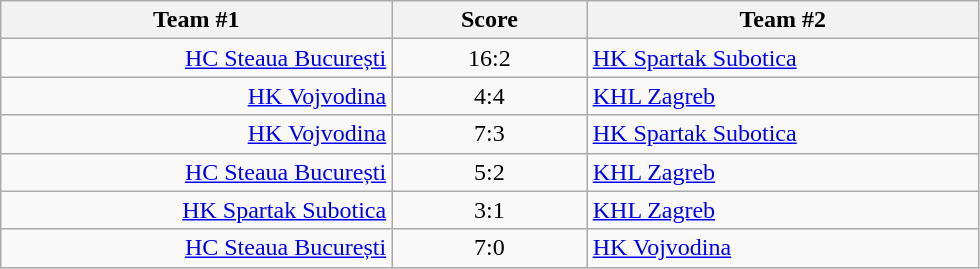<table class="wikitable" style="text-align: center;">
<tr>
<th width=22%>Team #1</th>
<th width=11%>Score</th>
<th width=22%>Team #2</th>
</tr>
<tr>
<td style="text-align: right;"><a href='#'>HC Steaua București</a> </td>
<td>16:2</td>
<td style="text-align: left;"> <a href='#'>HK Spartak Subotica</a></td>
</tr>
<tr>
<td style="text-align: right;"><a href='#'>HK Vojvodina</a> </td>
<td>4:4</td>
<td style="text-align: left;"> <a href='#'>KHL Zagreb</a></td>
</tr>
<tr>
<td style="text-align: right;"><a href='#'>HK Vojvodina</a> </td>
<td>7:3</td>
<td style="text-align: left;"> <a href='#'>HK Spartak Subotica</a></td>
</tr>
<tr>
<td style="text-align: right;"><a href='#'>HC Steaua București</a> </td>
<td>5:2</td>
<td style="text-align: left;"> <a href='#'>KHL Zagreb</a></td>
</tr>
<tr>
<td style="text-align: right;"><a href='#'>HK Spartak Subotica</a> </td>
<td>3:1</td>
<td style="text-align: left;"> <a href='#'>KHL Zagreb</a></td>
</tr>
<tr>
<td style="text-align: right;"><a href='#'>HC Steaua București</a> </td>
<td>7:0</td>
<td style="text-align: left;"> <a href='#'>HK Vojvodina</a></td>
</tr>
</table>
